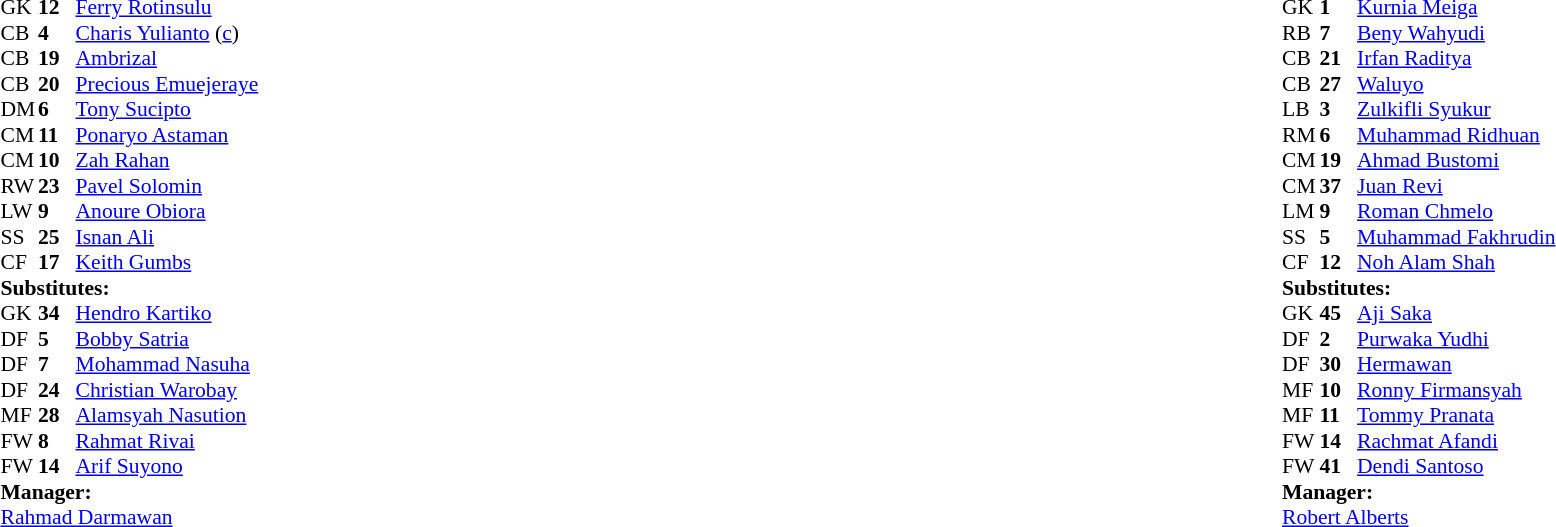<table width="100%">
<tr>
<td valign="top" width="50%"><br><table style="font-size: 90%" cellspacing="0" cellpadding="0">
<tr>
<th width="25"></th>
<th width="25"></th>
</tr>
<tr>
<td>GK</td>
<td><strong>12</strong></td>
<td> <a href='#'>Ferry Rotinsulu</a></td>
<td></td>
<td></td>
</tr>
<tr>
<td>CB</td>
<td><strong>4</strong></td>
<td> <a href='#'>Charis Yulianto</a> (<a href='#'>c</a>)</td>
<td></td>
</tr>
<tr>
<td>CB</td>
<td><strong>19</strong></td>
<td> <a href='#'>Ambrizal</a></td>
</tr>
<tr>
<td>CB</td>
<td><strong>20</strong></td>
<td> <a href='#'>Precious Emuejeraye</a></td>
</tr>
<tr>
<td>DM</td>
<td><strong>6</strong></td>
<td> <a href='#'>Tony Sucipto</a></td>
</tr>
<tr>
<td>CM</td>
<td><strong>11</strong></td>
<td> <a href='#'>Ponaryo Astaman</a></td>
</tr>
<tr>
<td>CM</td>
<td><strong>10</strong></td>
<td> <a href='#'>Zah Rahan</a></td>
</tr>
<tr>
<td>RW</td>
<td><strong>23</strong></td>
<td> <a href='#'>Pavel Solomin</a></td>
<td></td>
<td></td>
</tr>
<tr>
<td>LW</td>
<td><strong>9</strong></td>
<td> <a href='#'>Anoure Obiora</a></td>
</tr>
<tr>
<td>SS</td>
<td><strong>25</strong></td>
<td> <a href='#'>Isnan Ali</a></td>
<td></td>
<td></td>
</tr>
<tr>
<td>CF</td>
<td><strong>17</strong></td>
<td> <a href='#'>Keith Gumbs</a></td>
</tr>
<tr>
<td colspan=3><strong>Substitutes:</strong></td>
</tr>
<tr>
<td>GK</td>
<td><strong>34</strong></td>
<td> <a href='#'>Hendro Kartiko</a></td>
<td></td>
<td></td>
</tr>
<tr>
<td>DF</td>
<td><strong>5</strong></td>
<td> <a href='#'>Bobby Satria</a></td>
</tr>
<tr>
<td>DF</td>
<td><strong>7</strong></td>
<td> <a href='#'>Mohammad Nasuha</a></td>
<td></td>
<td></td>
</tr>
<tr>
<td>DF</td>
<td><strong>24</strong></td>
<td> <a href='#'>Christian Warobay</a></td>
</tr>
<tr>
<td>MF</td>
<td><strong>28</strong></td>
<td> <a href='#'>Alamsyah Nasution</a></td>
<td></td>
<td></td>
</tr>
<tr>
<td>FW</td>
<td><strong>8</strong></td>
<td> <a href='#'>Rahmat Rivai</a></td>
</tr>
<tr>
<td>FW</td>
<td><strong>14</strong></td>
<td> <a href='#'>Arif Suyono</a></td>
</tr>
<tr>
<td colspan=3><strong>Manager:</strong></td>
</tr>
<tr>
<td colspan="4"> <a href='#'>Rahmad Darmawan</a></td>
</tr>
</table>
</td>
<td></td>
<td valign="top" width="50%"><br><table style="font-size: 90%" cellspacing="0" cellpadding="0" align="center">
<tr>
<th width="25"></th>
<th width="25"></th>
</tr>
<tr>
<td>GK</td>
<td><strong>1</strong></td>
<td> <a href='#'>Kurnia Meiga</a></td>
<td></td>
</tr>
<tr>
<td>RB</td>
<td><strong>7</strong></td>
<td> <a href='#'>Beny Wahyudi</a></td>
</tr>
<tr>
<td>CB</td>
<td><strong>21</strong></td>
<td> <a href='#'>Irfan Raditya</a></td>
<td></td>
<td></td>
</tr>
<tr>
<td>CB</td>
<td><strong>27</strong></td>
<td> <a href='#'>Waluyo</a></td>
</tr>
<tr>
<td>LB</td>
<td><strong>3</strong></td>
<td> <a href='#'>Zulkifli Syukur</a></td>
</tr>
<tr>
<td>RM</td>
<td><strong>6</strong></td>
<td> <a href='#'>Muhammad Ridhuan</a></td>
<td></td>
</tr>
<tr>
<td>CM</td>
<td><strong>19</strong></td>
<td> <a href='#'>Ahmad Bustomi</a></td>
</tr>
<tr>
<td>CM</td>
<td><strong>37</strong></td>
<td> <a href='#'>Juan Revi</a></td>
<td></td>
<td></td>
</tr>
<tr>
<td>LM</td>
<td><strong>9</strong></td>
<td> <a href='#'>Roman Chmelo</a></td>
<td></td>
</tr>
<tr>
<td>SS</td>
<td><strong>5</strong></td>
<td> <a href='#'>Muhammad Fakhrudin</a></td>
<td></td>
<td></td>
</tr>
<tr>
<td>CF</td>
<td><strong>12</strong></td>
<td> <a href='#'>Noh Alam Shah</a></td>
<td></td>
</tr>
<tr>
<td colspan=3><strong>Substitutes:</strong></td>
</tr>
<tr>
<td>GK</td>
<td><strong>45</strong></td>
<td> <a href='#'>Aji Saka</a></td>
</tr>
<tr>
<td>DF</td>
<td><strong>2</strong></td>
<td> <a href='#'>Purwaka Yudhi</a></td>
</tr>
<tr>
<td>DF</td>
<td><strong>30</strong></td>
<td> <a href='#'>Hermawan</a></td>
</tr>
<tr>
<td>MF</td>
<td><strong>10</strong></td>
<td> <a href='#'>Ronny Firmansyah</a></td>
<td></td>
<td></td>
</tr>
<tr>
<td>MF</td>
<td><strong>11</strong></td>
<td> <a href='#'>Tommy Pranata</a></td>
</tr>
<tr>
<td>FW</td>
<td><strong>14</strong></td>
<td> <a href='#'>Rachmat Afandi</a></td>
<td></td>
<td></td>
</tr>
<tr>
<td>FW</td>
<td><strong>41</strong></td>
<td> <a href='#'>Dendi Santoso</a></td>
<td></td>
<td></td>
</tr>
<tr>
<td colspan=3><strong>Manager:</strong></td>
</tr>
<tr>
<td colspan="4"> <a href='#'>Robert Alberts</a></td>
</tr>
</table>
</td>
</tr>
</table>
